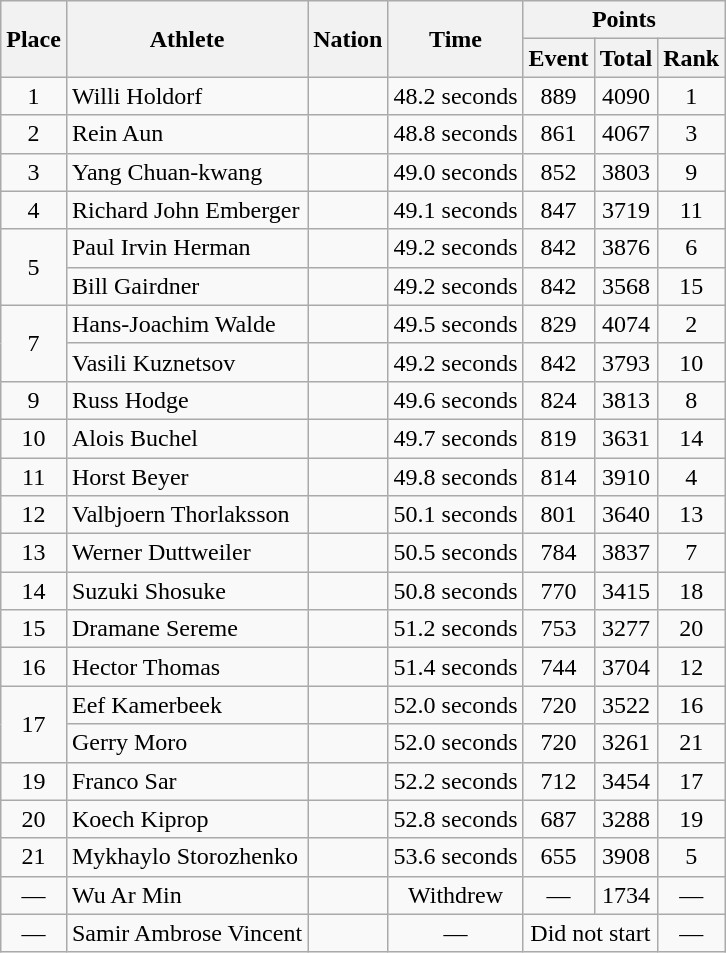<table class=wikitable>
<tr>
<th rowspan=2>Place</th>
<th rowspan=2>Athlete</th>
<th rowspan=2>Nation</th>
<th rowspan=2>Time</th>
<th colspan=3>Points</th>
</tr>
<tr>
<th>Event</th>
<th>Total</th>
<th>Rank</th>
</tr>
<tr align=center>
<td>1</td>
<td align=left>Willi Holdorf</td>
<td align=left></td>
<td>48.2 seconds</td>
<td>889</td>
<td>4090</td>
<td>1</td>
</tr>
<tr align=center>
<td>2</td>
<td align=left>Rein Aun</td>
<td align=left></td>
<td>48.8 seconds</td>
<td>861</td>
<td>4067</td>
<td>3</td>
</tr>
<tr align=center>
<td>3</td>
<td align=left>Yang Chuan-kwang</td>
<td align=left></td>
<td>49.0 seconds</td>
<td>852</td>
<td>3803</td>
<td>9</td>
</tr>
<tr align=center>
<td>4</td>
<td align=left>Richard John Emberger</td>
<td align=left></td>
<td>49.1 seconds</td>
<td>847</td>
<td>3719</td>
<td>11</td>
</tr>
<tr align=center>
<td rowspan=2>5</td>
<td align=left>Paul Irvin Herman</td>
<td align=left></td>
<td>49.2 seconds</td>
<td>842</td>
<td>3876</td>
<td>6</td>
</tr>
<tr align=center>
<td align=left>Bill Gairdner</td>
<td align=left></td>
<td>49.2 seconds</td>
<td>842</td>
<td>3568</td>
<td>15</td>
</tr>
<tr align=center>
<td rowspan=2>7</td>
<td align=left>Hans-Joachim Walde</td>
<td align=left></td>
<td>49.5 seconds</td>
<td>829</td>
<td>4074</td>
<td>2</td>
</tr>
<tr align=center>
<td align=left>Vasili Kuznetsov</td>
<td align=left></td>
<td>49.2 seconds</td>
<td>842</td>
<td>3793</td>
<td>10</td>
</tr>
<tr align=center>
<td>9</td>
<td align=left>Russ Hodge</td>
<td align=left></td>
<td>49.6 seconds</td>
<td>824</td>
<td>3813</td>
<td>8</td>
</tr>
<tr align=center>
<td>10</td>
<td align=left>Alois Buchel</td>
<td align=left></td>
<td>49.7 seconds</td>
<td>819</td>
<td>3631</td>
<td>14</td>
</tr>
<tr align=center>
<td>11</td>
<td align=left>Horst Beyer</td>
<td align=left></td>
<td>49.8 seconds</td>
<td>814</td>
<td>3910</td>
<td>4</td>
</tr>
<tr align=center>
<td>12</td>
<td align=left>Valbjoern Thorlaksson</td>
<td align=left></td>
<td>50.1 seconds</td>
<td>801</td>
<td>3640</td>
<td>13</td>
</tr>
<tr align=center>
<td>13</td>
<td align=left>Werner Duttweiler</td>
<td align=left></td>
<td>50.5 seconds</td>
<td>784</td>
<td>3837</td>
<td>7</td>
</tr>
<tr align=center>
<td>14</td>
<td align=left>Suzuki Shosuke</td>
<td align=left></td>
<td>50.8 seconds</td>
<td>770</td>
<td>3415</td>
<td>18</td>
</tr>
<tr align=center>
<td>15</td>
<td align=left>Dramane Sereme</td>
<td align=left></td>
<td>51.2 seconds</td>
<td>753</td>
<td>3277</td>
<td>20</td>
</tr>
<tr align=center>
<td>16</td>
<td align=left>Hector Thomas</td>
<td align=left></td>
<td>51.4 seconds</td>
<td>744</td>
<td>3704</td>
<td>12</td>
</tr>
<tr align=center>
<td rowspan=2>17</td>
<td align=left>Eef Kamerbeek</td>
<td align=left></td>
<td>52.0 seconds</td>
<td>720</td>
<td>3522</td>
<td>16</td>
</tr>
<tr align=center>
<td align=left>Gerry Moro</td>
<td align=left></td>
<td>52.0 seconds</td>
<td>720</td>
<td>3261</td>
<td>21</td>
</tr>
<tr align=center>
<td>19</td>
<td align=left>Franco Sar</td>
<td align=left></td>
<td>52.2 seconds</td>
<td>712</td>
<td>3454</td>
<td>17</td>
</tr>
<tr align=center>
<td>20</td>
<td align=left>Koech Kiprop</td>
<td align=left></td>
<td>52.8 seconds</td>
<td>687</td>
<td>3288</td>
<td>19</td>
</tr>
<tr align=center>
<td>21</td>
<td align=left>Mykhaylo Storozhenko</td>
<td align=left></td>
<td>53.6 seconds</td>
<td>655</td>
<td>3908</td>
<td>5</td>
</tr>
<tr align=center>
<td>—</td>
<td align=left>Wu Ar Min</td>
<td align=left></td>
<td>Withdrew</td>
<td>—</td>
<td>1734</td>
<td>—</td>
</tr>
<tr align=center>
<td>—</td>
<td align=left>Samir Ambrose Vincent</td>
<td align=left></td>
<td>—</td>
<td colspan=2>Did not start</td>
<td>—</td>
</tr>
</table>
